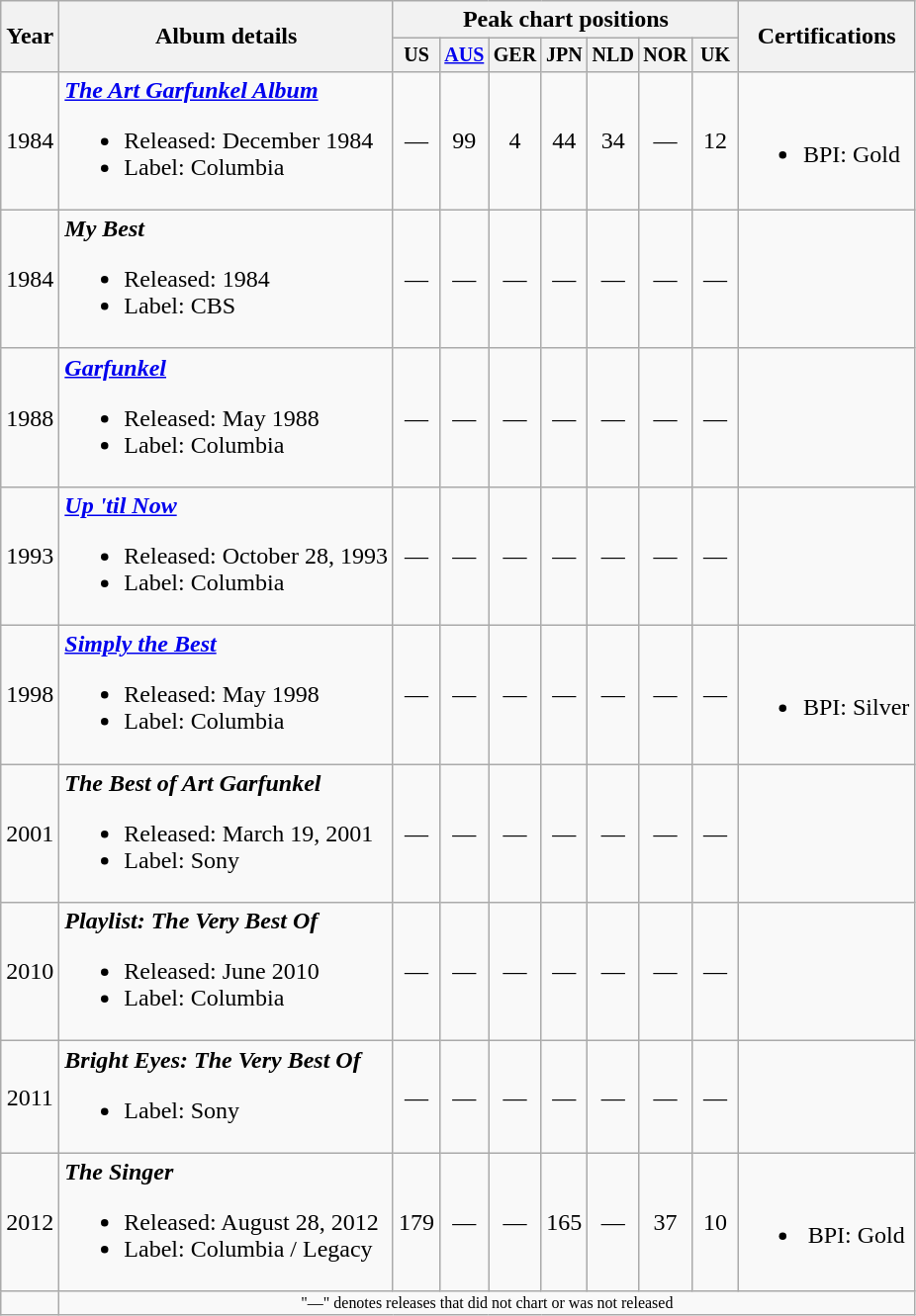<table class="wikitable" style="text-align:center;">
<tr>
<th rowspan="2">Year</th>
<th rowspan="2">Album details</th>
<th colspan="7">Peak chart positions</th>
<th rowspan="2">Certifications</th>
</tr>
<tr style="font-size:smaller;">
<th style="width:25px;">US<br></th>
<th style="width:25px;"><a href='#'>AUS</a><br></th>
<th style="width:25px;">GER<br></th>
<th style="width:25px;">JPN<br></th>
<th style="width:25px;">NLD<br></th>
<th style="width:25px;">NOR<br></th>
<th style="width:25px;">UK<br></th>
</tr>
<tr>
<td>1984</td>
<td align="left"><strong><em><a href='#'>The Art Garfunkel Album</a></em></strong><br><ul><li>Released: December 1984</li><li>Label: Columbia</li></ul></td>
<td>—</td>
<td>99</td>
<td>4</td>
<td>44</td>
<td>34</td>
<td>—</td>
<td>12</td>
<td align="left"><br><ul><li>BPI: Gold</li></ul></td>
</tr>
<tr>
<td>1984</td>
<td align="left"><strong><em>My Best</em></strong><br><ul><li>Released: 1984</li><li>Label: CBS</li></ul></td>
<td>—</td>
<td>—</td>
<td>—</td>
<td>—</td>
<td>—</td>
<td>—</td>
<td>—</td>
<td align="left"></td>
</tr>
<tr>
<td>1988</td>
<td align="left"><strong><em><a href='#'>Garfunkel</a></em></strong><br><ul><li>Released: May 1988</li><li>Label: Columbia</li></ul></td>
<td>—</td>
<td>—</td>
<td>—</td>
<td>—</td>
<td>—</td>
<td>—</td>
<td>—</td>
<td align="left"></td>
</tr>
<tr>
<td>1993</td>
<td align="left"><strong><em><a href='#'>Up 'til Now</a></em></strong><br><ul><li>Released: October 28, 1993</li><li>Label: Columbia</li></ul></td>
<td>—</td>
<td>—</td>
<td>—</td>
<td>—</td>
<td>—</td>
<td>—</td>
<td>—</td>
<td align="left"></td>
</tr>
<tr>
<td>1998</td>
<td align="left"><strong><em><a href='#'>Simply the Best</a></em></strong><br><ul><li>Released: May 1998</li><li>Label: Columbia</li></ul></td>
<td>—</td>
<td>—</td>
<td>—</td>
<td>—</td>
<td>—</td>
<td>—</td>
<td>—</td>
<td align="left"><br><ul><li>BPI: Silver</li></ul></td>
</tr>
<tr>
<td>2001</td>
<td align="left"><strong><em>The Best of Art Garfunkel</em></strong><br><ul><li>Released: March 19, 2001</li><li>Label: Sony</li></ul></td>
<td>—</td>
<td>—</td>
<td>—</td>
<td>—</td>
<td>—</td>
<td>—</td>
<td>—</td>
<td align="left"></td>
</tr>
<tr>
<td>2010</td>
<td align="left"><strong><em>Playlist: The Very Best Of</em></strong><br><ul><li>Released: June 2010</li><li>Label: Columbia</li></ul></td>
<td>—</td>
<td>—</td>
<td>—</td>
<td>—</td>
<td>—</td>
<td>—</td>
<td>—</td>
<td align="left"></td>
</tr>
<tr>
<td>2011</td>
<td align="left"><strong><em>Bright Eyes: The Very Best Of</em></strong><br><ul><li>Label: Sony</li></ul></td>
<td>—</td>
<td>—</td>
<td>—</td>
<td>—</td>
<td>—</td>
<td>—</td>
<td>—</td>
<td align="left"></td>
</tr>
<tr>
<td>2012</td>
<td align="left"><strong><em>The Singer</em></strong><br><ul><li>Released: August 28, 2012</li><li>Label: Columbia / Legacy</li></ul></td>
<td>179</td>
<td>—</td>
<td>—</td>
<td>165</td>
<td>—</td>
<td>37</td>
<td>10</td>
<td><br><ul><li>BPI: Gold</li></ul></td>
</tr>
<tr>
<td></td>
<td colspan="18" style="font-size:8pt">"—" denotes releases that did not chart or was not released</td>
</tr>
</table>
